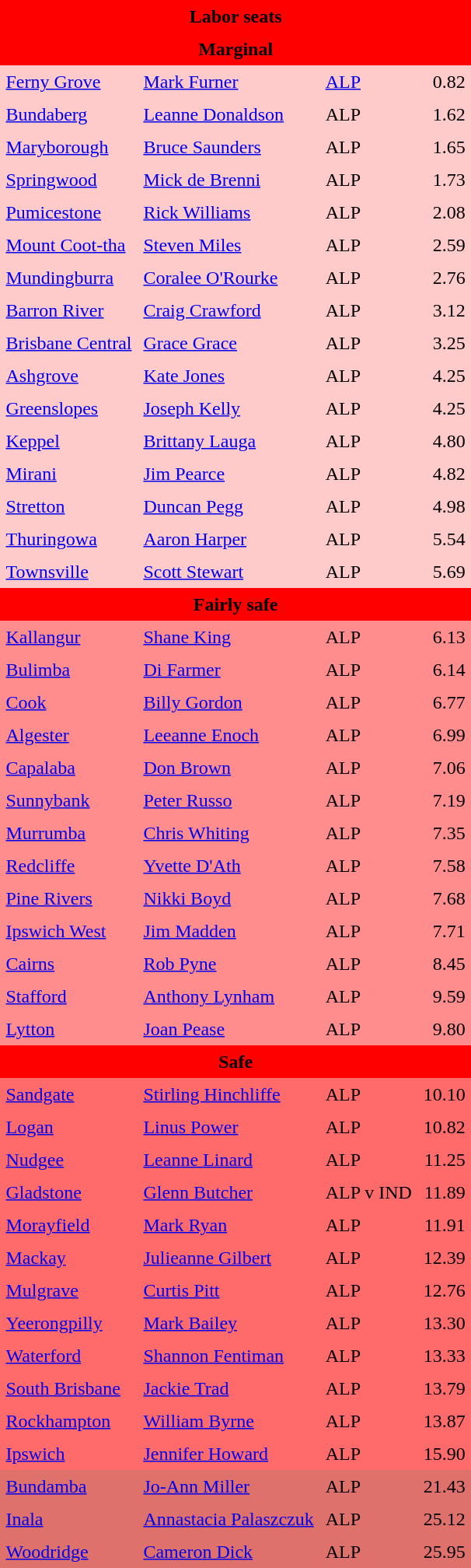<table class="toccolours" align="left" cellpadding="5" cellspacing="0" style="margin-right: .5em; margin-top: .4em; font-size: 90 points; float:left">
<tr>
<td colspan="4" style="text-align:center; background:red;"><span><strong>Labor seats</strong></span></td>
</tr>
<tr>
<td colspan="4" style="text-align:center; background:red;"><span><strong>Marginal</strong></span></td>
</tr>
<tr>
<td style="text-align:left; background:#ffcaca;"><a href='#'>Ferny Grove</a></td>
<td style="text-align:left; background:#ffcaca;"><a href='#'>Mark Furner</a></td>
<td style="text-align:left; background:#ffcaca;"><a href='#'>ALP</a></td>
<td style="text-align:right; background:#ffcaca;">0.82</td>
</tr>
<tr>
<td style="text-align:left; background:#ffcaca;"><a href='#'>Bundaberg</a></td>
<td style="text-align:left; background:#ffcaca;"><a href='#'>Leanne Donaldson</a></td>
<td style="text-align:left; background:#ffcaca;">ALP</td>
<td style="text-align:right; background:#ffcaca;">1.62</td>
</tr>
<tr>
<td style="text-align:left; background:#ffcaca;"><a href='#'>Maryborough</a></td>
<td style="text-align:left; background:#ffcaca;"><a href='#'>Bruce Saunders</a></td>
<td style="text-align:left; background:#ffcaca;">ALP</td>
<td style="text-align:right; background:#ffcaca;">1.65</td>
</tr>
<tr>
<td style="text-align:left; background:#ffcaca;"><a href='#'>Springwood</a></td>
<td style="text-align:left; background:#ffcaca;"><a href='#'>Mick de Brenni</a></td>
<td style="text-align:left; background:#ffcaca;">ALP</td>
<td style="text-align:right; background:#ffcaca;">1.73</td>
</tr>
<tr>
<td style="text-align:left; background:#ffcaca;"><a href='#'>Pumicestone</a></td>
<td style="text-align:left; background:#ffcaca;"><a href='#'>Rick Williams</a></td>
<td style="text-align:left; background:#ffcaca;">ALP</td>
<td style="text-align:right; background:#ffcaca;">2.08</td>
</tr>
<tr>
<td style="text-align:left; background:#ffcaca;"><a href='#'>Mount Coot-tha</a></td>
<td style="text-align:left; background:#ffcaca;"><a href='#'>Steven Miles</a></td>
<td style="text-align:left; background:#ffcaca;">ALP</td>
<td style="text-align:right; background:#ffcaca;">2.59</td>
</tr>
<tr>
<td style="text-align:left; background:#ffcaca;"><a href='#'>Mundingburra</a></td>
<td style="text-align:left; background:#ffcaca;"><a href='#'>Coralee O'Rourke</a></td>
<td style="text-align:left; background:#ffcaca;">ALP</td>
<td style="text-align:right; background:#ffcaca;">2.76</td>
</tr>
<tr>
<td style="text-align:left; background:#ffcaca;"><a href='#'>Barron River</a></td>
<td style="text-align:left; background:#ffcaca;"><a href='#'>Craig Crawford</a></td>
<td style="text-align:left; background:#ffcaca;">ALP</td>
<td style="text-align:right; background:#ffcaca;">3.12</td>
</tr>
<tr>
<td style="text-align:left; background:#ffcaca;"><a href='#'>Brisbane Central</a></td>
<td style="text-align:left; background:#ffcaca;"><a href='#'>Grace Grace</a></td>
<td style="text-align:left; background:#ffcaca;">ALP</td>
<td style="text-align:right; background:#ffcaca;">3.25</td>
</tr>
<tr>
<td style="text-align:left; background:#ffcaca;"><a href='#'>Ashgrove</a></td>
<td style="text-align:left; background:#ffcaca;"><a href='#'>Kate Jones</a></td>
<td style="text-align:left; background:#ffcaca;">ALP</td>
<td style="text-align:right; background:#ffcaca;">4.25</td>
</tr>
<tr>
<td style="text-align:left; background:#ffcaca;"><a href='#'>Greenslopes</a></td>
<td style="text-align:left; background:#ffcaca;"><a href='#'>Joseph Kelly</a></td>
<td style="text-align:left; background:#ffcaca;">ALP</td>
<td style="text-align:right; background:#ffcaca;">4.25</td>
</tr>
<tr>
<td style="text-align:left; background:#ffcaca;"><a href='#'>Keppel</a></td>
<td style="text-align:left; background:#ffcaca;"><a href='#'>Brittany Lauga</a></td>
<td style="text-align:left; background:#ffcaca;">ALP</td>
<td style="text-align:right; background:#ffcaca;">4.80</td>
</tr>
<tr>
<td style="text-align:left; background:#ffcaca;"><a href='#'>Mirani</a></td>
<td style="text-align:left; background:#ffcaca;"><a href='#'>Jim Pearce</a></td>
<td style="text-align:left; background:#ffcaca;">ALP</td>
<td style="text-align:right; background:#ffcaca;">4.82</td>
</tr>
<tr>
<td style="text-align:left; background:#ffcaca;"><a href='#'>Stretton</a></td>
<td style="text-align:left; background:#ffcaca;"><a href='#'>Duncan Pegg</a></td>
<td style="text-align:left; background:#ffcaca;">ALP</td>
<td style="text-align:right; background:#ffcaca;">4.98</td>
</tr>
<tr>
<td style="text-align:left; background:#ffcaca;"><a href='#'>Thuringowa</a></td>
<td style="text-align:left; background:#ffcaca;"><a href='#'>Aaron Harper</a></td>
<td style="text-align:left; background:#ffcaca;">ALP</td>
<td style="text-align:right; background:#ffcaca;">5.54</td>
</tr>
<tr>
<td style="text-align:left; background:#ffcaca;"><a href='#'>Townsville</a></td>
<td style="text-align:left; background:#ffcaca;"><a href='#'>Scott Stewart</a></td>
<td style="text-align:left; background:#ffcaca;">ALP</td>
<td style="text-align:right; background:#ffcaca;">5.69</td>
</tr>
<tr>
<td colspan="4" style="text-align:center; background:red;"><span><strong>Fairly safe</strong></span></td>
</tr>
<tr>
<td style="text-align:left; background:#ff8d8d;"><a href='#'>Kallangur</a></td>
<td style="text-align:left; background:#ff8d8d;"><a href='#'>Shane King</a></td>
<td style="text-align:left; background:#ff8d8d;">ALP</td>
<td style="text-align:right; background:#ff8d8d;">6.13</td>
</tr>
<tr>
<td style="text-align:left; background:#ff8d8d;"><a href='#'>Bulimba</a></td>
<td style="text-align:left; background:#ff8d8d;"><a href='#'>Di Farmer</a></td>
<td style="text-align:left; background:#ff8d8d;">ALP</td>
<td style="text-align:right; background:#ff8d8d;">6.14</td>
</tr>
<tr>
<td style="text-align:left; background:#ff8d8d;"><a href='#'>Cook</a></td>
<td style="text-align:left; background:#ff8d8d;"><a href='#'>Billy Gordon</a></td>
<td style="text-align:left; background:#ff8d8d;">ALP</td>
<td style="text-align:right; background:#ff8d8d;">6.77</td>
</tr>
<tr>
<td style="text-align:left; background:#ff8d8d;"><a href='#'>Algester</a></td>
<td style="text-align:left; background:#ff8d8d;"><a href='#'>Leeanne Enoch</a></td>
<td style="text-align:left; background:#ff8d8d;">ALP</td>
<td style="text-align:right; background:#ff8d8d;">6.99</td>
</tr>
<tr>
<td style="text-align:left; background:#ff8d8d;"><a href='#'>Capalaba</a></td>
<td style="text-align:left; background:#ff8d8d;"><a href='#'>Don Brown</a></td>
<td style="text-align:left; background:#ff8d8d;">ALP</td>
<td style="text-align:right; background:#ff8d8d;">7.06</td>
</tr>
<tr>
<td style="text-align:left; background:#ff8d8d;"><a href='#'>Sunnybank</a></td>
<td style="text-align:left; background:#ff8d8d;"><a href='#'>Peter Russo</a></td>
<td style="text-align:left; background:#ff8d8d;">ALP</td>
<td style="text-align:right; background:#ff8d8d;">7.19</td>
</tr>
<tr>
<td style="text-align:left; background:#ff8d8d;"><a href='#'>Murrumba</a></td>
<td style="text-align:left; background:#ff8d8d;"><a href='#'>Chris Whiting</a></td>
<td style="text-align:left; background:#ff8d8d;">ALP</td>
<td style="text-align:right; background:#ff8d8d;">7.35</td>
</tr>
<tr>
<td style="text-align:left; background:#ff8d8d;"><a href='#'>Redcliffe</a></td>
<td style="text-align:left; background:#ff8d8d;"><a href='#'>Yvette D'Ath</a></td>
<td style="text-align:left; background:#ff8d8d;">ALP</td>
<td style="text-align:right; background:#ff8d8d;">7.58</td>
</tr>
<tr>
<td style="text-align:left; background:#ff8d8d;"><a href='#'>Pine Rivers</a></td>
<td style="text-align:left; background:#ff8d8d;"><a href='#'>Nikki Boyd</a></td>
<td style="text-align:left; background:#ff8d8d;">ALP</td>
<td style="text-align:right; background:#ff8d8d;">7.68</td>
</tr>
<tr>
<td style="text-align:left; background:#ff8d8d;"><a href='#'>Ipswich West</a></td>
<td style="text-align:left; background:#ff8d8d;"><a href='#'>Jim Madden</a></td>
<td style="text-align:left; background:#ff8d8d;">ALP</td>
<td style="text-align:right; background:#ff8d8d;">7.71</td>
</tr>
<tr>
<td style="text-align:left; background:#ff8d8d;"><a href='#'>Cairns</a></td>
<td style="text-align:left; background:#ff8d8d;"><a href='#'>Rob Pyne</a></td>
<td style="text-align:left; background:#ff8d8d;">ALP</td>
<td style="text-align:right; background:#ff8d8d;">8.45</td>
</tr>
<tr>
<td style="text-align:left; background:#ff8d8d;"><a href='#'>Stafford</a></td>
<td style="text-align:left; background:#ff8d8d;"><a href='#'>Anthony Lynham</a></td>
<td style="text-align:left; background:#ff8d8d;">ALP</td>
<td style="text-align:right; background:#ff8d8d;">9.59</td>
</tr>
<tr>
<td style="text-align:left; background:#ff8d8d;"><a href='#'>Lytton</a></td>
<td style="text-align:left; background:#ff8d8d;"><a href='#'>Joan Pease</a></td>
<td style="text-align:left; background:#ff8d8d;">ALP</td>
<td style="text-align:right; background:#ff8d8d;">9.80</td>
</tr>
<tr>
<td colspan="4" style="text-align:center; background:red;"><span><strong>Safe</strong></span></td>
</tr>
<tr>
<td style="text-align:left; background:#ff6b6b;"><a href='#'>Sandgate</a></td>
<td style="text-align:left; background:#ff6b6b;"><a href='#'>Stirling Hinchliffe</a></td>
<td style="text-align:left; background:#ff6b6b;">ALP</td>
<td style="text-align:right; background:#ff6b6b;">10.10</td>
</tr>
<tr>
<td style="text-align:left; background:#ff6b6b;"><a href='#'>Logan</a></td>
<td style="text-align:left; background:#ff6b6b;"><a href='#'>Linus Power</a></td>
<td style="text-align:left; background:#ff6b6b;">ALP</td>
<td style="text-align:right; background:#ff6b6b;">10.82</td>
</tr>
<tr>
<td style="text-align:left; background:#ff6b6b;"><a href='#'>Nudgee</a></td>
<td style="text-align:left; background:#ff6b6b;"><a href='#'>Leanne Linard</a></td>
<td style="text-align:left; background:#ff6b6b;">ALP</td>
<td style="text-align:right; background:#ff6b6b;">11.25</td>
</tr>
<tr>
<td style="text-align:left; background:#ff6b6b;"><a href='#'>Gladstone</a></td>
<td style="text-align:left; background:#ff6b6b;"><a href='#'>Glenn Butcher</a></td>
<td style="text-align:left; background:#ff6b6b;">ALP v IND</td>
<td style="text-align:right; background:#ff6b6b;">11.89</td>
</tr>
<tr>
<td style="text-align:left; background:#ff6b6b;"><a href='#'>Morayfield</a></td>
<td style="text-align:left; background:#ff6b6b;"><a href='#'>Mark Ryan</a></td>
<td style="text-align:left; background:#ff6b6b;">ALP</td>
<td style="text-align:right; background:#ff6b6b;">11.91</td>
</tr>
<tr>
<td style="text-align:left; background:#ff6b6b;"><a href='#'>Mackay</a></td>
<td style="text-align:left; background:#ff6b6b;"><a href='#'>Julieanne Gilbert</a></td>
<td style="text-align:left; background:#ff6b6b;">ALP</td>
<td style="text-align:right; background:#ff6b6b;">12.39</td>
</tr>
<tr>
<td style="text-align:left; background:#ff6b6b;"><a href='#'>Mulgrave</a></td>
<td style="text-align:left; background:#ff6b6b;"><a href='#'>Curtis Pitt</a></td>
<td style="text-align:left; background:#ff6b6b;">ALP</td>
<td style="text-align:right; background:#ff6b6b;">12.76</td>
</tr>
<tr>
<td style="text-align:left; background:#ff6b6b;"><a href='#'>Yeerongpilly</a></td>
<td style="text-align:left; background:#ff6b6b;"><a href='#'>Mark Bailey</a></td>
<td style="text-align:left; background:#ff6b6b;">ALP</td>
<td style="text-align:right; background:#ff6b6b;">13.30</td>
</tr>
<tr>
<td style="text-align:left; background:#ff6b6b;"><a href='#'>Waterford</a></td>
<td style="text-align:left; background:#ff6b6b;"><a href='#'>Shannon Fentiman</a></td>
<td style="text-align:left; background:#ff6b6b;">ALP</td>
<td style="text-align:right; background:#ff6b6b;">13.33</td>
</tr>
<tr>
<td style="text-align:left; background:#ff6b6b;"><a href='#'>South Brisbane</a></td>
<td style="text-align:left; background:#ff6b6b;"><a href='#'>Jackie Trad</a></td>
<td style="text-align:left; background:#ff6b6b;">ALP</td>
<td style="text-align:right; background:#ff6b6b;">13.79</td>
</tr>
<tr>
<td style="text-align:left; background:#ff6b6b;"><a href='#'>Rockhampton</a></td>
<td style="text-align:left; background:#ff6b6b;"><a href='#'>William Byrne</a></td>
<td style="text-align:left; background:#ff6b6b;">ALP</td>
<td style="text-align:right; background:#ff6b6b;">13.87</td>
</tr>
<tr>
<td style="text-align:left; background:#ff6b6b;"><a href='#'>Ipswich</a></td>
<td style="text-align:left; background:#ff6b6b;"><a href='#'>Jennifer Howard</a></td>
<td style="text-align:left; background:#ff6b6b;">ALP</td>
<td style="text-align:right; background:#ff6b6b;">15.90</td>
</tr>
<tr>
<td style="text-align:left; background:#df716d;"><a href='#'>Bundamba</a></td>
<td style="text-align:left; background:#df716d;"><a href='#'>Jo-Ann Miller</a></td>
<td style="text-align:left; background:#df716d;">ALP</td>
<td style="text-align:right; background:#df716d;">21.43</td>
</tr>
<tr>
<td style="text-align:left; background:#df716d;"><a href='#'>Inala</a></td>
<td style="text-align:left; background:#df716d;"><a href='#'>Annastacia Palaszczuk</a></td>
<td style="text-align:left; background:#df716d;">ALP</td>
<td style="text-align:right; background:#df716d;">25.12</td>
</tr>
<tr>
<td style="text-align:left; background:#df716d;"><a href='#'>Woodridge</a></td>
<td style="text-align:left; background:#df716d;"><a href='#'>Cameron Dick</a></td>
<td style="text-align:left; background:#df716d;">ALP</td>
<td style="text-align:right; background:#df716d;">25.95</td>
</tr>
<tr>
</tr>
</table>
